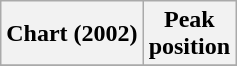<table class="wikitable sortable plainrowheaders" style="text-align:center;">
<tr>
<th>Chart (2002)</th>
<th>Peak<br>position</th>
</tr>
<tr>
</tr>
</table>
